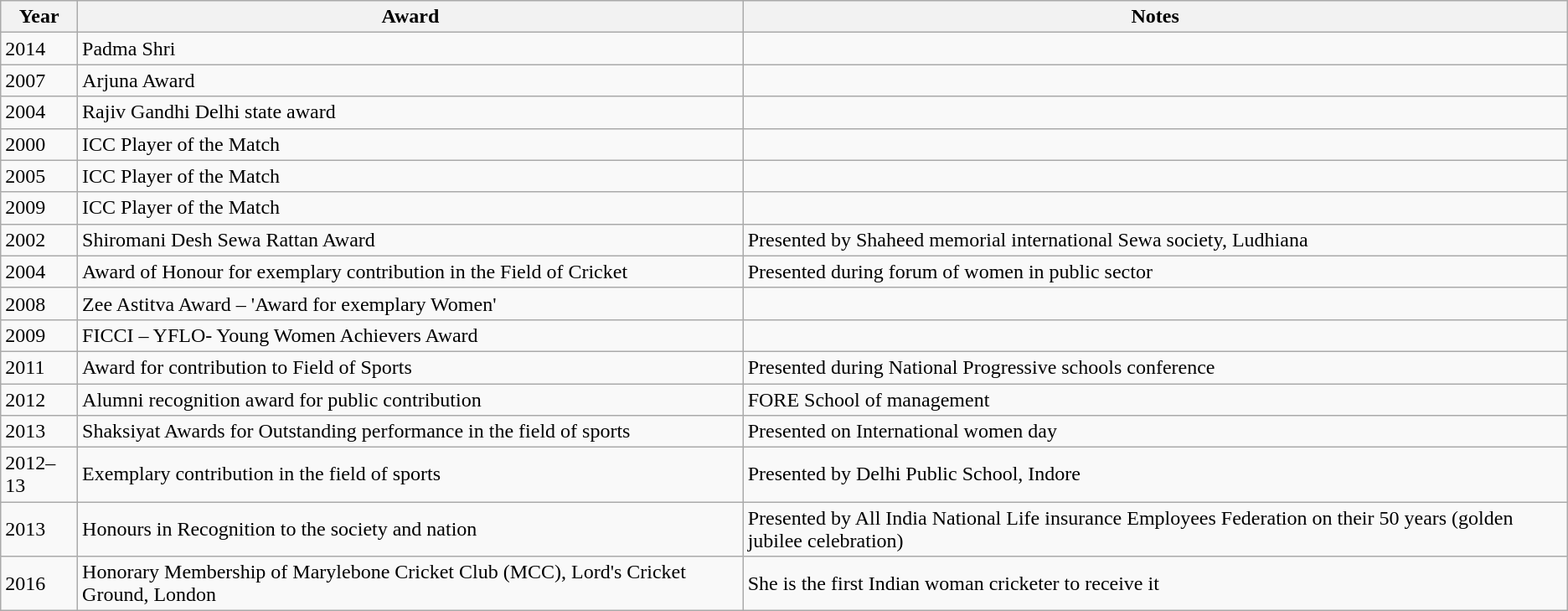<table class="wikitable sortable">
<tr>
<th>Year</th>
<th>Award</th>
<th>Notes</th>
</tr>
<tr>
<td>2014</td>
<td>Padma Shri</td>
<td></td>
</tr>
<tr>
<td>2007</td>
<td>Arjuna Award</td>
<td></td>
</tr>
<tr>
<td>2004</td>
<td>Rajiv Gandhi Delhi state award</td>
<td></td>
</tr>
<tr>
<td>2000</td>
<td>ICC Player of the Match</td>
<td></td>
</tr>
<tr>
<td>2005</td>
<td>ICC Player of the Match</td>
<td></td>
</tr>
<tr>
<td>2009</td>
<td>ICC Player of the Match</td>
<td></td>
</tr>
<tr>
<td>2002</td>
<td>Shiromani Desh Sewa Rattan Award</td>
<td>Presented by Shaheed memorial international Sewa society, Ludhiana</td>
</tr>
<tr>
<td>2004</td>
<td>Award of Honour for exemplary contribution in the Field of Cricket</td>
<td>Presented during forum of women in public sector</td>
</tr>
<tr>
<td>2008</td>
<td>Zee Astitva Award – 'Award for exemplary Women'</td>
<td></td>
</tr>
<tr>
<td>2009</td>
<td>FICCI – YFLO- Young Women Achievers Award</td>
<td></td>
</tr>
<tr>
<td>2011</td>
<td>Award for contribution to Field of Sports</td>
<td>Presented during National Progressive schools conference</td>
</tr>
<tr>
<td>2012</td>
<td>Alumni recognition award for public contribution</td>
<td>FORE School of management</td>
</tr>
<tr>
<td>2013</td>
<td>Shaksiyat Awards for Outstanding performance in the field of sports</td>
<td>Presented on International women day</td>
</tr>
<tr>
<td>2012–13</td>
<td>Exemplary contribution in the field of sports</td>
<td>Presented by Delhi Public School, Indore</td>
</tr>
<tr>
<td>2013</td>
<td>Honours in Recognition to the society and nation</td>
<td>Presented by All India National Life insurance Employees Federation on their 50 years (golden jubilee celebration)</td>
</tr>
<tr>
<td>2016</td>
<td>Honorary Membership of Marylebone Cricket Club (MCC), Lord's Cricket Ground, London</td>
<td>She is the first Indian woman cricketer to receive it</td>
</tr>
</table>
